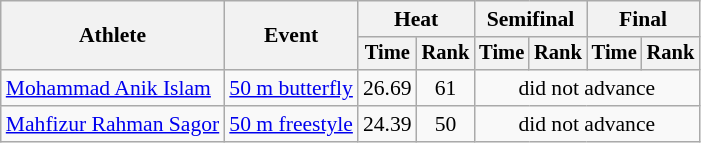<table class=wikitable style="font-size:90%">
<tr>
<th rowspan="2">Athlete</th>
<th rowspan="2">Event</th>
<th colspan="2">Heat</th>
<th colspan="2">Semifinal</th>
<th colspan="2">Final</th>
</tr>
<tr style="font-size:95%">
<th>Time</th>
<th>Rank</th>
<th>Time</th>
<th>Rank</th>
<th>Time</th>
<th>Rank</th>
</tr>
<tr align=center>
<td align=left><a href='#'>Mohammad Anik Islam</a></td>
<td align=left><a href='#'>50 m butterfly</a></td>
<td>26.69</td>
<td>61</td>
<td colspan=4>did not advance</td>
</tr>
<tr align=center>
<td align=left><a href='#'>Mahfizur Rahman Sagor</a></td>
<td align=left><a href='#'>50 m freestyle</a></td>
<td>24.39</td>
<td>50</td>
<td colspan=4>did not advance</td>
</tr>
</table>
